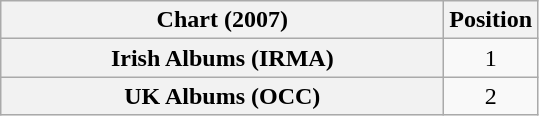<table class="wikitable plainrowheaders sortable" style="text-align:center;">
<tr>
<th scope="col" style="width:18em;">Chart (2007)</th>
<th scope="col">Position</th>
</tr>
<tr>
<th scope="row">Irish Albums (IRMA)</th>
<td>1</td>
</tr>
<tr>
<th scope="row">UK Albums (OCC)</th>
<td>2</td>
</tr>
</table>
